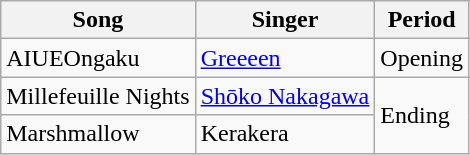<table class="wikitable">
<tr>
<th>Song</th>
<th>Singer</th>
<th>Period</th>
</tr>
<tr>
<td>AIUEOngaku</td>
<td><a href='#'>Greeeen</a></td>
<td>Opening</td>
</tr>
<tr>
<td>Millefeuille Nights</td>
<td><a href='#'>Shōko Nakagawa</a></td>
<td rowspan="2">Ending</td>
</tr>
<tr>
<td>Marshmallow</td>
<td>Kerakera</td>
</tr>
</table>
